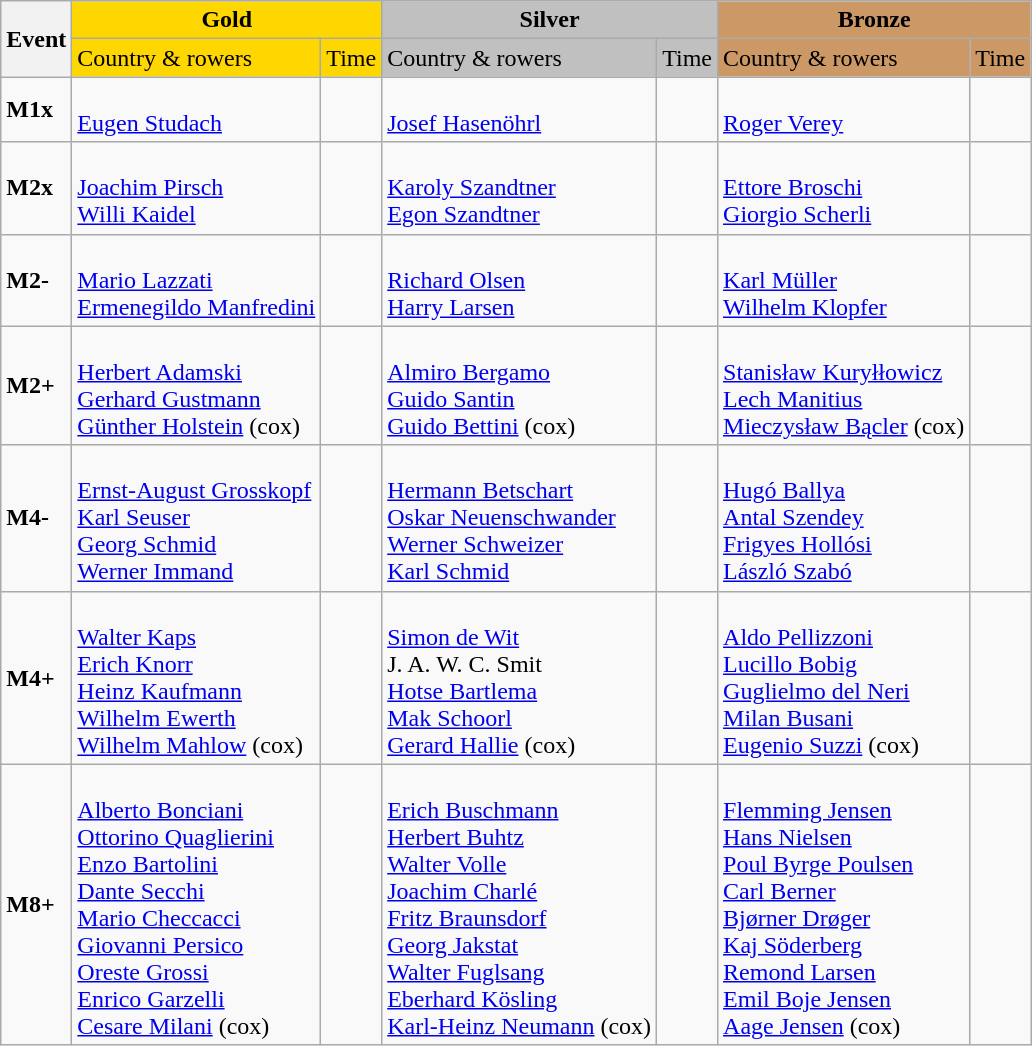<table class="wikitable">
<tr>
<th rowspan="2">Event</th>
<th colspan="2" style="background:gold;">Gold</th>
<th colspan="2" style="background:silver;">Silver</th>
<th colspan="2" style="background:#c96;">Bronze</th>
</tr>
<tr>
<td style="background:gold;">Country & rowers</td>
<td style="background:gold;">Time</td>
<td style="background:silver;">Country & rowers</td>
<td style="background:silver;">Time</td>
<td style="background:#c96;">Country & rowers</td>
<td style="background:#c96;">Time</td>
</tr>
<tr>
<td><strong>M1x</strong></td>
<td> <br> <a href='#'>Eugen Studach</a></td>
<td></td>
<td> <br> <a href='#'>Josef Hasenöhrl</a></td>
<td></td>
<td> <br> <a href='#'>Roger Verey</a></td>
<td></td>
</tr>
<tr>
<td><strong>M2x</strong></td>
<td> <br> <a href='#'>Joachim Pirsch</a> <br> <a href='#'>Willi Kaidel</a></td>
<td></td>
<td> <br> <a href='#'>Karoly Szandtner</a> <br> <a href='#'>Egon Szandtner</a></td>
<td></td>
<td> <br> <a href='#'>Ettore Broschi</a> <br> <a href='#'>Giorgio Scherli</a></td>
<td></td>
</tr>
<tr>
<td><strong>M2-</strong></td>
<td> <br> <a href='#'>Mario Lazzati</a> <br> <a href='#'>Ermenegildo Manfredini</a></td>
<td></td>
<td> <br> <a href='#'>Richard Olsen</a> <br> <a href='#'>Harry Larsen</a></td>
<td></td>
<td> <br> <a href='#'>Karl Müller</a> <br> <a href='#'>Wilhelm Klopfer</a></td>
<td></td>
</tr>
<tr>
<td><strong>M2+</strong></td>
<td> <br> <a href='#'>Herbert Adamski</a> <br> <a href='#'>Gerhard Gustmann</a> <br> <a href='#'>Günther Holstein</a> (cox)</td>
<td></td>
<td> <br> <a href='#'>Almiro Bergamo</a> <br> <a href='#'>Guido Santin</a> <br> <a href='#'>Guido Bettini</a> (cox)</td>
<td></td>
<td> <br> <a href='#'>Stanisław Kuryłłowicz</a> <br> <a href='#'>Lech Manitius</a> <br> <a href='#'>Mieczysław Bącler</a> (cox)</td>
<td></td>
</tr>
<tr>
<td><strong>M4-</strong></td>
<td> <br> <a href='#'>Ernst-August Grosskopf</a> <br> <a href='#'>Karl Seuser</a> <br> <a href='#'>Georg Schmid</a> <br> <a href='#'>Werner Immand</a></td>
<td></td>
<td> <br> <a href='#'>Hermann Betschart</a> <br> <a href='#'>Oskar Neuenschwander</a> <br> <a href='#'>Werner Schweizer</a> <br> <a href='#'>Karl Schmid</a></td>
<td></td>
<td> <br> <a href='#'>Hugó Ballya</a> <br> <a href='#'>Antal Szendey</a> <br> <a href='#'>Frigyes Hollósi</a> <br> <a href='#'>László Szabó</a></td>
<td></td>
</tr>
<tr>
<td><strong>M4+</strong></td>
<td> <br> <a href='#'>Walter Kaps</a> <br> <a href='#'>Erich Knorr</a> <br> <a href='#'>Heinz Kaufmann</a> <br> <a href='#'>Wilhelm Ewerth</a> <br> <a href='#'>Wilhelm Mahlow</a> (cox)</td>
<td></td>
<td> <br> <a href='#'>Simon de Wit</a> <br> J. A. W. C. Smit <br> <a href='#'>Hotse Bartlema</a> <br> <a href='#'>Mak Schoorl</a> <br> <a href='#'>Gerard Hallie</a> (cox)</td>
<td></td>
<td> <br> <a href='#'>Aldo Pellizzoni</a> <br> <a href='#'>Lucillo Bobig</a> <br> <a href='#'>Guglielmo del Neri</a> <br> <a href='#'>Milan Busani</a> <br> <a href='#'>Eugenio Suzzi</a> (cox)</td>
<td></td>
</tr>
<tr>
<td><strong>M8+</strong></td>
<td> <br> <a href='#'>Alberto Bonciani</a> <br> <a href='#'>Ottorino Quaglierini</a> <br> <a href='#'>Enzo Bartolini</a> <br> <a href='#'>Dante Secchi</a> <br> <a href='#'>Mario Checcacci</a> <br> <a href='#'>Giovanni Persico</a> <br> <a href='#'>Oreste Grossi</a> <br> <a href='#'>Enrico Garzelli</a> <br> <a href='#'>Cesare Milani</a> (cox)</td>
<td></td>
<td> <br> <a href='#'>Erich Buschmann</a> <br> <a href='#'>Herbert Buhtz</a> <br> <a href='#'>Walter Volle</a> <br> <a href='#'>Joachim Charlé</a> <br> <a href='#'>Fritz Braunsdorf</a> <br> <a href='#'>Georg Jakstat</a> <br> <a href='#'>Walter Fuglsang</a> <br> <a href='#'>Eberhard Kösling</a> <br> <a href='#'>Karl-Heinz Neumann</a> (cox)</td>
<td></td>
<td> <br> <a href='#'>Flemming Jensen</a> <br> <a href='#'>Hans Nielsen</a> <br> <a href='#'>Poul Byrge Poulsen</a> <br> <a href='#'>Carl Berner</a> <br> <a href='#'>Bjørner Drøger</a> <br> <a href='#'>Kaj Söderberg</a> <br> <a href='#'>Remond Larsen</a> <br> <a href='#'>Emil Boje Jensen</a> <br> <a href='#'>Aage Jensen</a> (cox)</td>
<td></td>
</tr>
</table>
